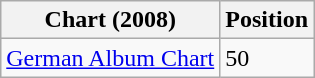<table class="wikitable" border="1">
<tr>
<th>Chart (2008)</th>
<th>Position</th>
</tr>
<tr>
<td><a href='#'>German Album Chart</a></td>
<td>50</td>
</tr>
</table>
